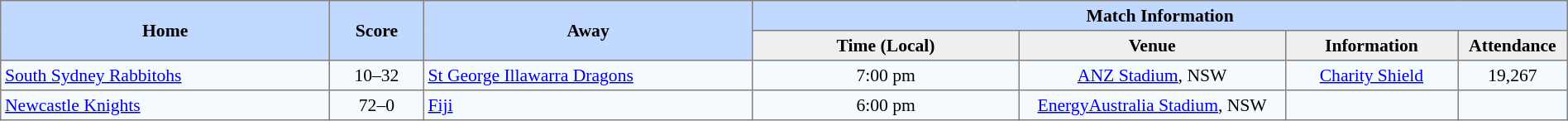<table border="1" cellpadding="3" cellspacing="0" style="border-collapse:collapse; font-size:90%; width:100%;">
<tr style="background:#c1d8ff;">
<th rowspan="2" style="width:21%;">Home</th>
<th rowspan="2" style="width:6%;">Score</th>
<th rowspan="2" style="width:21%;">Away</th>
<th colspan=6>Match Information</th>
</tr>
<tr style="background:#efefef;">
<th width=17%>Time (Local)</th>
<th width=17%>Venue</th>
<th width=11%>Information</th>
<th width=7%>Attendance</th>
</tr>
<tr style="text-align:center; background:#f5faff;">
<td align=left> <a href='#'>South Sydney Rabbitohs</a></td>
<td>10–32</td>
<td align=left> <a href='#'>St George Illawarra Dragons</a></td>
<td>7:00 pm</td>
<td><a href='#'>ANZ Stadium</a>, NSW</td>
<td><a href='#'>Charity Shield</a></td>
<td>19,267</td>
</tr>
<tr style="text-align:center; background:#f5faff;">
<td align=left> <a href='#'>Newcastle Knights</a></td>
<td>72–0</td>
<td align=left><a href='#'>Fiji</a></td>
<td>6:00 pm</td>
<td><a href='#'>EnergyAustralia Stadium</a>, NSW</td>
<td></td>
<td></td>
</tr>
</table>
